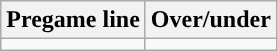<table class="wikitable">
<tr align="center">
<th>Pregame line</th>
<th>Over/under</th>
</tr>
<tr align="center">
<td></td>
<td></td>
</tr>
</table>
